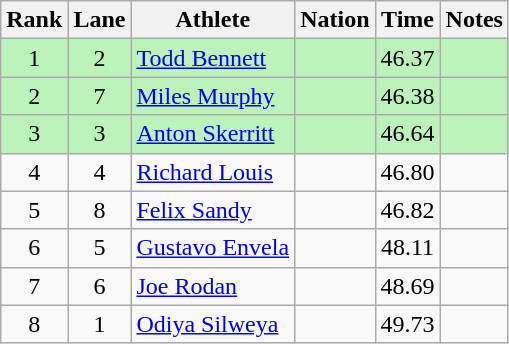<table class="wikitable sortable" style="text-align:center">
<tr>
<th>Rank</th>
<th>Lane</th>
<th>Athlete</th>
<th>Nation</th>
<th>Time</th>
<th>Notes</th>
</tr>
<tr style="background:#bbf3bb;">
<td>1</td>
<td>2</td>
<td align=left><a href='#'>Todd Bennett</a></td>
<td align=left></td>
<td>46.37</td>
<td></td>
</tr>
<tr style="background:#bbf3bb;">
<td>2</td>
<td>7</td>
<td align=left><a href='#'>Miles Murphy</a></td>
<td align=left></td>
<td>46.38</td>
<td></td>
</tr>
<tr style="background:#bbf3bb;">
<td>3</td>
<td>3</td>
<td align=left><a href='#'>Anton Skerritt</a></td>
<td align=left></td>
<td>46.64</td>
<td></td>
</tr>
<tr>
<td>4</td>
<td>4</td>
<td align=left><a href='#'>Richard Louis</a></td>
<td align=left></td>
<td>46.80</td>
<td></td>
</tr>
<tr>
<td>5</td>
<td>8</td>
<td align=left><a href='#'>Felix Sandy</a></td>
<td align=left></td>
<td>46.82</td>
<td></td>
</tr>
<tr>
<td>6</td>
<td>5</td>
<td align=left><a href='#'>Gustavo Envela</a></td>
<td align=left></td>
<td>48.11</td>
<td></td>
</tr>
<tr>
<td>7</td>
<td>6</td>
<td align=left><a href='#'>Joe Rodan</a></td>
<td align=left></td>
<td>48.69</td>
<td></td>
</tr>
<tr>
<td>8</td>
<td>1</td>
<td align=left><a href='#'>Odiya Silweya</a></td>
<td align=left></td>
<td>49.73</td>
<td></td>
</tr>
</table>
